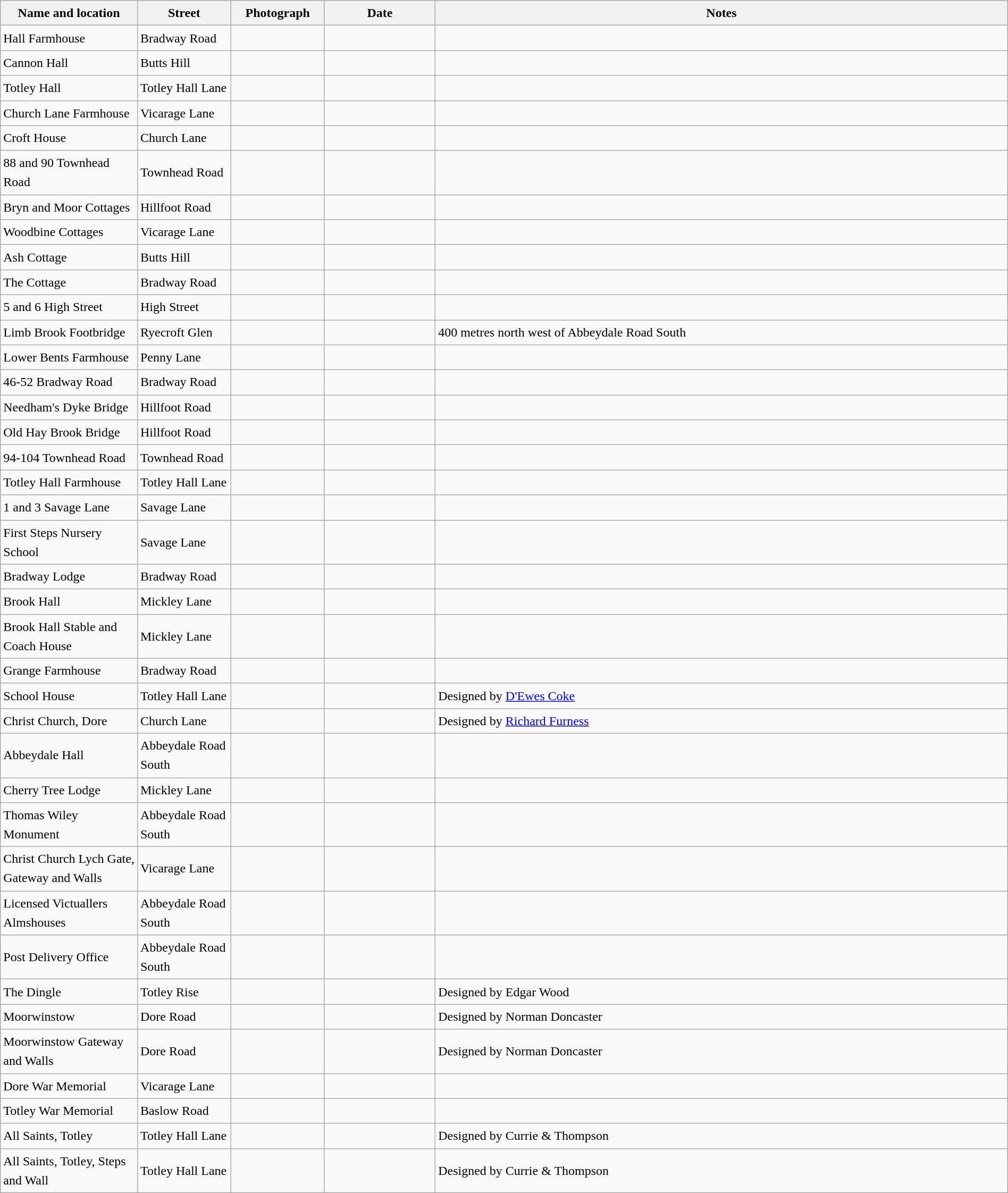<table class="wikitable sortable plainrowheaders" style="width:100%; border:0; text-align:left; line-height:150%;">
<tr>
<th scope="col"  style="width:150px">Name and location</th>
<th scope="col"  style="width:100px">Street</th>
<th scope="col"  style="width:100px" class="unsortable">Photograph</th>
<th scope="col"  style="width:120px">Date</th>
<th scope="col"  style="width:650px" class="unsortable">Notes</th>
</tr>
<tr>
<td>Hall Farmhouse<br><small></small></td>
<td>Bradway Road</td>
<td></td>
<td></td>
<td></td>
</tr>
<tr>
<td>Cannon Hall<br><small></small></td>
<td>Butts Hill</td>
<td></td>
<td></td>
<td></td>
</tr>
<tr>
<td>Totley Hall<br><small></small></td>
<td>Totley Hall Lane</td>
<td></td>
<td></td>
<td></td>
</tr>
<tr>
<td>Church Lane Farmhouse<br><small></small></td>
<td>Vicarage Lane</td>
<td></td>
<td></td>
<td></td>
</tr>
<tr>
<td>Croft House<br><small></small></td>
<td>Church Lane</td>
<td></td>
<td></td>
<td></td>
</tr>
<tr>
<td>88 and 90 Townhead Road<br><small></small></td>
<td>Townhead Road</td>
<td></td>
<td></td>
<td></td>
</tr>
<tr>
<td>Bryn and Moor Cottages<br><small></small></td>
<td>Hillfoot Road</td>
<td></td>
<td></td>
<td></td>
</tr>
<tr>
<td>Woodbine Cottages<br><small></small></td>
<td>Vicarage Lane</td>
<td></td>
<td></td>
<td></td>
</tr>
<tr>
<td>Ash Cottage<br><small></small></td>
<td>Butts Hill</td>
<td></td>
<td></td>
<td></td>
</tr>
<tr>
<td>The Cottage<br><small></small></td>
<td>Bradway Road</td>
<td></td>
<td></td>
<td></td>
</tr>
<tr>
<td>5 and 6 High Street<br><small></small></td>
<td>High Street</td>
<td></td>
<td></td>
<td></td>
</tr>
<tr>
<td>Limb Brook Footbridge<br><small></small></td>
<td>Ryecroft Glen</td>
<td></td>
<td></td>
<td>400 metres north west of Abbeydale Road South</td>
</tr>
<tr>
<td>Lower Bents Farmhouse<br><small></small></td>
<td>Penny Lane</td>
<td></td>
<td></td>
<td></td>
</tr>
<tr>
<td>46-52 Bradway Road<br><small></small></td>
<td>Bradway Road</td>
<td></td>
<td></td>
<td></td>
</tr>
<tr>
<td>Needham's Dyke Bridge<br><small></small></td>
<td>Hillfoot Road</td>
<td></td>
<td></td>
<td></td>
</tr>
<tr>
<td>Old Hay Brook Bridge<br><small></small></td>
<td>Hillfoot Road</td>
<td></td>
<td></td>
<td></td>
</tr>
<tr>
<td>94-104 Townhead Road<br><small></small></td>
<td>Townhead Road</td>
<td></td>
<td></td>
<td></td>
</tr>
<tr>
<td>Totley Hall Farmhouse<br><small></small></td>
<td>Totley Hall Lane</td>
<td></td>
<td></td>
<td></td>
</tr>
<tr>
<td>1 and 3 Savage Lane<br><small></small></td>
<td>Savage Lane</td>
<td></td>
<td></td>
<td></td>
</tr>
<tr>
<td>First Steps Nursery School<br><small></small></td>
<td>Savage Lane</td>
<td></td>
<td></td>
<td></td>
</tr>
<tr>
<td>Bradway Lodge<br><small></small></td>
<td>Bradway Road</td>
<td></td>
<td></td>
<td></td>
</tr>
<tr>
<td>Brook Hall<br><small></small></td>
<td>Mickley Lane</td>
<td></td>
<td></td>
<td></td>
</tr>
<tr>
<td>Brook Hall Stable and Coach House<br><small></small></td>
<td>Mickley Lane</td>
<td></td>
<td></td>
<td></td>
</tr>
<tr>
<td>Grange Farmhouse<br><small></small></td>
<td>Bradway Road</td>
<td></td>
<td></td>
<td></td>
</tr>
<tr>
<td>School House<br><small></small></td>
<td>Totley Hall Lane</td>
<td></td>
<td></td>
<td>Designed by <a href='#'>D'Ewes Coke</a></td>
</tr>
<tr>
<td>Christ Church, Dore<br><small></small></td>
<td>Church Lane</td>
<td></td>
<td></td>
<td>Designed by <a href='#'>Richard Furness</a></td>
</tr>
<tr>
<td>Abbeydale Hall<br><small></small></td>
<td>Abbeydale Road South</td>
<td></td>
<td></td>
<td></td>
</tr>
<tr>
<td>Cherry Tree Lodge<br><small></small></td>
<td>Mickley Lane</td>
<td></td>
<td></td>
<td></td>
</tr>
<tr>
<td>Thomas Wiley Monument<br><small></small></td>
<td>Abbeydale Road South</td>
<td></td>
<td></td>
<td></td>
</tr>
<tr>
<td>Christ Church Lych Gate, Gateway and Walls<br><small></small></td>
<td>Vicarage Lane</td>
<td></td>
<td></td>
<td></td>
</tr>
<tr>
<td>Licensed Victuallers Almshouses<br><small></small></td>
<td>Abbeydale Road South</td>
<td></td>
<td></td>
<td></td>
</tr>
<tr>
<td>Post Delivery Office<br><small></small></td>
<td>Abbeydale Road South</td>
<td></td>
<td></td>
<td></td>
</tr>
<tr>
<td>The Dingle<br><small></small></td>
<td>Totley Rise</td>
<td></td>
<td></td>
<td>Designed by Edgar Wood</td>
</tr>
<tr>
<td>Moorwinstow<br><small></small></td>
<td>Dore Road</td>
<td></td>
<td></td>
<td>Designed by Norman Doncaster</td>
</tr>
<tr>
<td>Moorwinstow Gateway and Walls<br><small></small></td>
<td>Dore Road</td>
<td></td>
<td></td>
<td>Designed by Norman Doncaster</td>
</tr>
<tr>
<td>Dore War Memorial<br><small></small></td>
<td>Vicarage Lane</td>
<td></td>
<td></td>
<td></td>
</tr>
<tr>
<td>Totley War Memorial<br><small></small></td>
<td>Baslow Road</td>
<td></td>
<td></td>
<td></td>
</tr>
<tr>
<td>All Saints, Totley<br><small></small></td>
<td>Totley Hall Lane</td>
<td></td>
<td></td>
<td>Designed by Currie & Thompson</td>
</tr>
<tr>
<td>All Saints, Totley, Steps and Wall<br><small></small></td>
<td>Totley Hall Lane</td>
<td></td>
<td></td>
<td>Designed by Currie & Thompson</td>
</tr>
</table>
